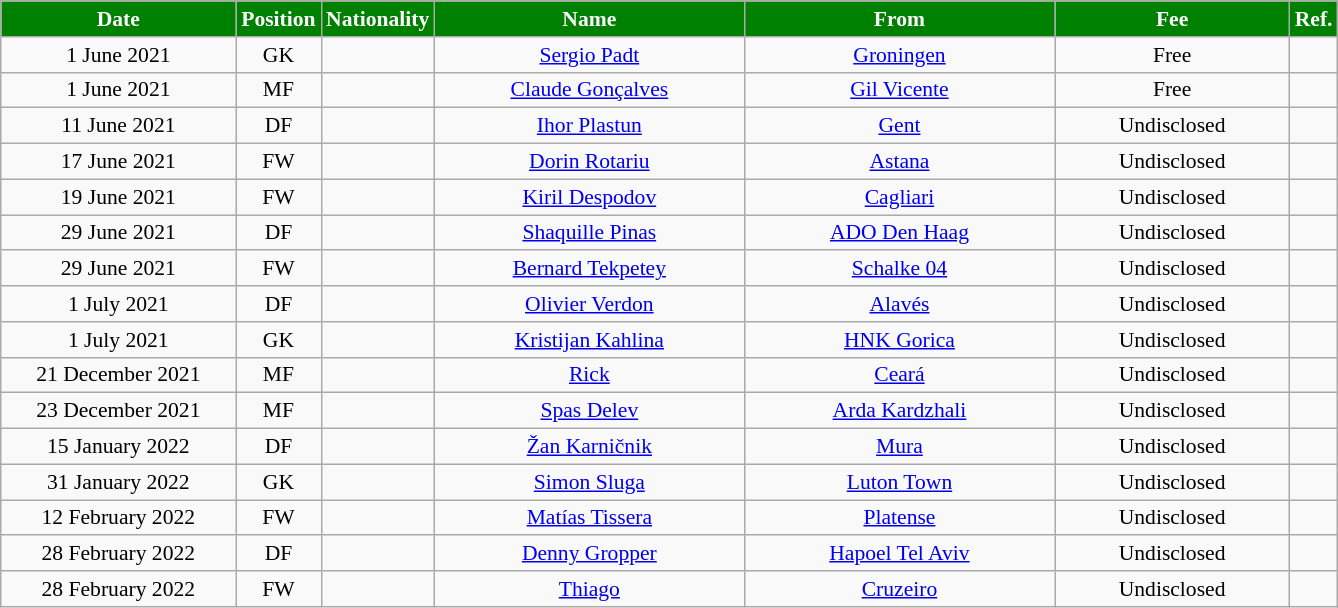<table class="wikitable"  style="text-align:center; font-size:90%; ">
<tr>
<th style="background:green; color:white; width:150px;">Date</th>
<th style="background:green; color:white; width:50px;">Position</th>
<th style="background:green; color:white; width:50px;">Nationality</th>
<th style="background:green; color:white; width:200px;">Name</th>
<th style="background:green; color:white; width:200px;">From</th>
<th style="background:green; color:white; width:150px;">Fee</th>
<th style="background:green; color:white; width:25px;">Ref.</th>
</tr>
<tr>
<td>1 June 2021</td>
<td>GK</td>
<td></td>
<td><a href='#'>Sergio Padt</a></td>
<td><a href='#'>Groningen</a></td>
<td>Free</td>
<td></td>
</tr>
<tr>
<td>1 June 2021</td>
<td>MF</td>
<td></td>
<td><a href='#'>Claude Gonçalves</a></td>
<td><a href='#'>Gil Vicente</a></td>
<td>Free</td>
<td></td>
</tr>
<tr>
<td>11 June 2021</td>
<td>DF</td>
<td></td>
<td><a href='#'>Ihor Plastun</a></td>
<td><a href='#'>Gent</a></td>
<td>Undisclosed</td>
<td></td>
</tr>
<tr>
<td>17 June 2021</td>
<td>FW</td>
<td></td>
<td><a href='#'>Dorin Rotariu</a></td>
<td><a href='#'>Astana</a></td>
<td>Undisclosed</td>
<td></td>
</tr>
<tr>
<td>19 June 2021</td>
<td>FW</td>
<td></td>
<td><a href='#'>Kiril Despodov</a></td>
<td><a href='#'>Cagliari</a></td>
<td>Undisclosed</td>
<td></td>
</tr>
<tr>
<td>29 June 2021</td>
<td>DF</td>
<td></td>
<td><a href='#'>Shaquille Pinas</a></td>
<td><a href='#'>ADO Den Haag</a></td>
<td>Undisclosed</td>
<td></td>
</tr>
<tr>
<td>29 June 2021</td>
<td>FW</td>
<td></td>
<td><a href='#'>Bernard Tekpetey</a></td>
<td><a href='#'>Schalke 04</a></td>
<td>Undisclosed</td>
<td></td>
</tr>
<tr>
<td>1 July 2021</td>
<td>DF</td>
<td></td>
<td><a href='#'>Olivier Verdon</a></td>
<td><a href='#'>Alavés</a></td>
<td>Undisclosed</td>
<td></td>
</tr>
<tr>
<td>1 July 2021</td>
<td>GK</td>
<td></td>
<td><a href='#'>Kristijan Kahlina</a></td>
<td><a href='#'>HNK Gorica</a></td>
<td>Undisclosed</td>
<td></td>
</tr>
<tr>
<td>21 December 2021</td>
<td>MF</td>
<td></td>
<td><a href='#'>Rick</a></td>
<td><a href='#'>Ceará</a></td>
<td>Undisclosed</td>
<td></td>
</tr>
<tr>
<td>23 December 2021</td>
<td>MF</td>
<td></td>
<td><a href='#'>Spas Delev</a></td>
<td><a href='#'>Arda Kardzhali</a></td>
<td>Undisclosed</td>
<td></td>
</tr>
<tr>
<td>15 January 2022</td>
<td>DF</td>
<td></td>
<td><a href='#'>Žan Karničnik</a></td>
<td><a href='#'>Mura</a></td>
<td>Undisclosed</td>
<td></td>
</tr>
<tr>
<td>31 January 2022</td>
<td>GK</td>
<td></td>
<td><a href='#'>Simon Sluga</a></td>
<td><a href='#'>Luton Town</a></td>
<td>Undisclosed</td>
<td></td>
</tr>
<tr>
<td>12 February 2022</td>
<td>FW</td>
<td></td>
<td><a href='#'>Matías Tissera</a></td>
<td><a href='#'>Platense</a></td>
<td>Undisclosed</td>
<td></td>
</tr>
<tr>
<td>28 February 2022</td>
<td>DF</td>
<td></td>
<td><a href='#'>Denny Gropper</a></td>
<td><a href='#'>Hapoel Tel Aviv</a></td>
<td>Undisclosed</td>
<td></td>
</tr>
<tr>
<td>28 February 2022</td>
<td>FW</td>
<td></td>
<td><a href='#'>Thiago</a></td>
<td><a href='#'>Cruzeiro</a></td>
<td>Undisclosed</td>
<td></td>
</tr>
</table>
